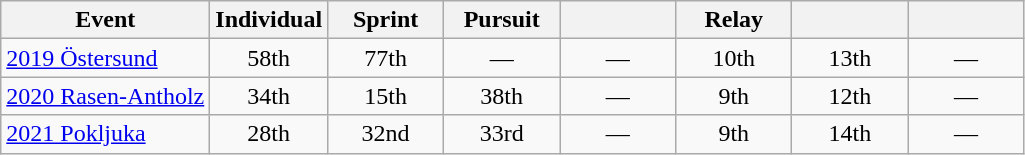<table class="wikitable" style="text-align: center;">
<tr ">
<th>Event</th>
<th style="width:70px;">Individual</th>
<th style="width:70px;">Sprint</th>
<th style="width:70px;">Pursuit</th>
<th style="width:70px;"></th>
<th style="width:70px;">Relay</th>
<th style="width:70px;"></th>
<th style="width:70px;"></th>
</tr>
<tr>
<td align=left> <a href='#'>2019 Östersund</a></td>
<td>58th</td>
<td>77th</td>
<td>—</td>
<td>—</td>
<td>10th</td>
<td>13th</td>
<td>—</td>
</tr>
<tr>
<td align=left> <a href='#'>2020 Rasen-Antholz</a></td>
<td>34th</td>
<td>15th</td>
<td>38th</td>
<td>—</td>
<td>9th</td>
<td>12th</td>
<td>—</td>
</tr>
<tr>
<td align="left"> <a href='#'>2021 Pokljuka</a></td>
<td>28th</td>
<td>32nd</td>
<td>33rd</td>
<td>—</td>
<td>9th</td>
<td>14th</td>
<td>—</td>
</tr>
</table>
